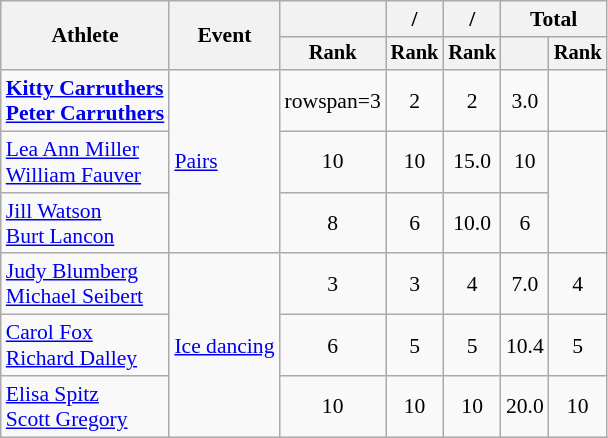<table class=wikitable style=font-size:90%;text-align:center>
<tr>
<th rowspan=2>Athlete</th>
<th rowspan=2>Event</th>
<th></th>
<th> / </th>
<th> / </th>
<th colspan=2>Total</th>
</tr>
<tr style=font-size:95%>
<th>Rank</th>
<th>Rank</th>
<th>Rank</th>
<th></th>
<th>Rank</th>
</tr>
<tr>
<td align=left><strong><a href='#'>Kitty Carruthers</a><br><a href='#'>Peter Carruthers</a></strong></td>
<td align=left rowspan=3><a href='#'>Pairs</a></td>
<td>rowspan=3 </td>
<td>2</td>
<td>2</td>
<td>3.0</td>
<td></td>
</tr>
<tr>
<td align=left><a href='#'>Lea Ann Miller</a><br><a href='#'>William Fauver</a></td>
<td>10</td>
<td>10</td>
<td>15.0</td>
<td>10</td>
</tr>
<tr>
<td align=left><a href='#'>Jill Watson</a><br><a href='#'>Burt Lancon</a></td>
<td>8</td>
<td>6</td>
<td>10.0</td>
<td>6</td>
</tr>
<tr>
<td align=left><a href='#'>Judy Blumberg</a><br><a href='#'>Michael Seibert</a></td>
<td align=left rowspan=3><a href='#'>Ice dancing</a></td>
<td>3</td>
<td>3</td>
<td>4</td>
<td>7.0</td>
<td>4</td>
</tr>
<tr>
<td align=left><a href='#'>Carol Fox</a><br><a href='#'>Richard Dalley</a></td>
<td>6</td>
<td>5</td>
<td>5</td>
<td>10.4</td>
<td>5</td>
</tr>
<tr>
<td align=left><a href='#'>Elisa Spitz</a><br><a href='#'>Scott Gregory</a></td>
<td>10</td>
<td>10</td>
<td>10</td>
<td>20.0</td>
<td>10</td>
</tr>
</table>
